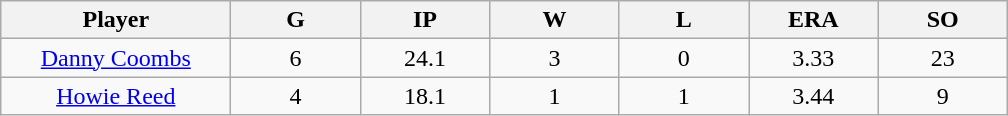<table class="wikitable sortable">
<tr>
<th bgcolor="#DDDDFF" width="16%">Player</th>
<th bgcolor="#DDDDFF" width="9%">G</th>
<th bgcolor="#DDDDFF" width="9%">IP</th>
<th bgcolor="#DDDDFF" width="9%">W</th>
<th bgcolor="#DDDDFF" width="9%">L</th>
<th bgcolor="#DDDDFF" width="9%">ERA</th>
<th bgcolor="#DDDDFF" width="9%">SO</th>
</tr>
<tr align="center">
<td><a href='#'>Danny Coombs</a></td>
<td>6</td>
<td>24.1</td>
<td>3</td>
<td>0</td>
<td>3.33</td>
<td>23</td>
</tr>
<tr align=center>
<td><a href='#'>Howie Reed</a></td>
<td>4</td>
<td>18.1</td>
<td>1</td>
<td>1</td>
<td>3.44</td>
<td>9</td>
</tr>
</table>
